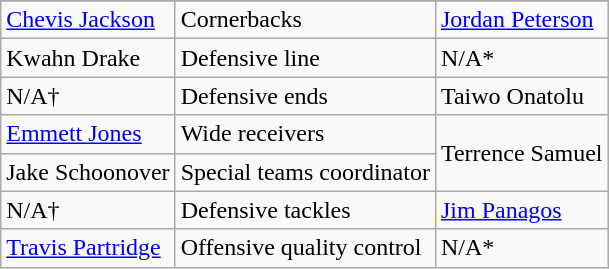<table class="wikitable">
<tr>
</tr>
<tr>
<td><a href='#'>Chevis Jackson</a></td>
<td>Cornerbacks</td>
<td><a href='#'>Jordan Peterson</a></td>
</tr>
<tr>
<td>Kwahn Drake</td>
<td>Defensive line</td>
<td>N/A*</td>
</tr>
<tr>
<td>N/A†</td>
<td>Defensive ends</td>
<td>Taiwo Onatolu</td>
</tr>
<tr>
<td><a href='#'>Emmett Jones</a></td>
<td>Wide receivers</td>
<td rowspan="2">Terrence Samuel</td>
</tr>
<tr>
<td>Jake Schoonover</td>
<td>Special teams coordinator</td>
</tr>
<tr>
<td>N/A†</td>
<td>Defensive tackles</td>
<td><a href='#'>Jim Panagos</a></td>
</tr>
<tr>
<td><a href='#'>Travis Partridge</a></td>
<td>Offensive quality control</td>
<td>N/A*</td>
</tr>
</table>
